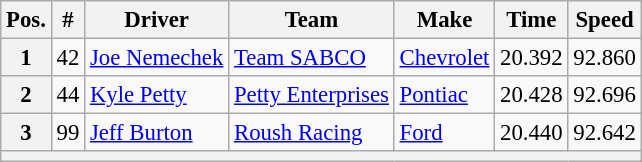<table class="wikitable" style="font-size:95%">
<tr>
<th>Pos.</th>
<th>#</th>
<th>Driver</th>
<th>Team</th>
<th>Make</th>
<th>Time</th>
<th>Speed</th>
</tr>
<tr>
<th>1</th>
<td>42</td>
<td><a href='#'>Joe Nemechek</a></td>
<td><a href='#'>Team SABCO</a></td>
<td><a href='#'>Chevrolet</a></td>
<td>20.392</td>
<td>92.860</td>
</tr>
<tr>
<th>2</th>
<td>44</td>
<td><a href='#'>Kyle Petty</a></td>
<td><a href='#'>Petty Enterprises</a></td>
<td><a href='#'>Pontiac</a></td>
<td>20.428</td>
<td>92.696</td>
</tr>
<tr>
<th>3</th>
<td>99</td>
<td><a href='#'>Jeff Burton</a></td>
<td><a href='#'>Roush Racing</a></td>
<td><a href='#'>Ford</a></td>
<td>20.440</td>
<td>92.642</td>
</tr>
<tr>
<th colspan="7"></th>
</tr>
</table>
